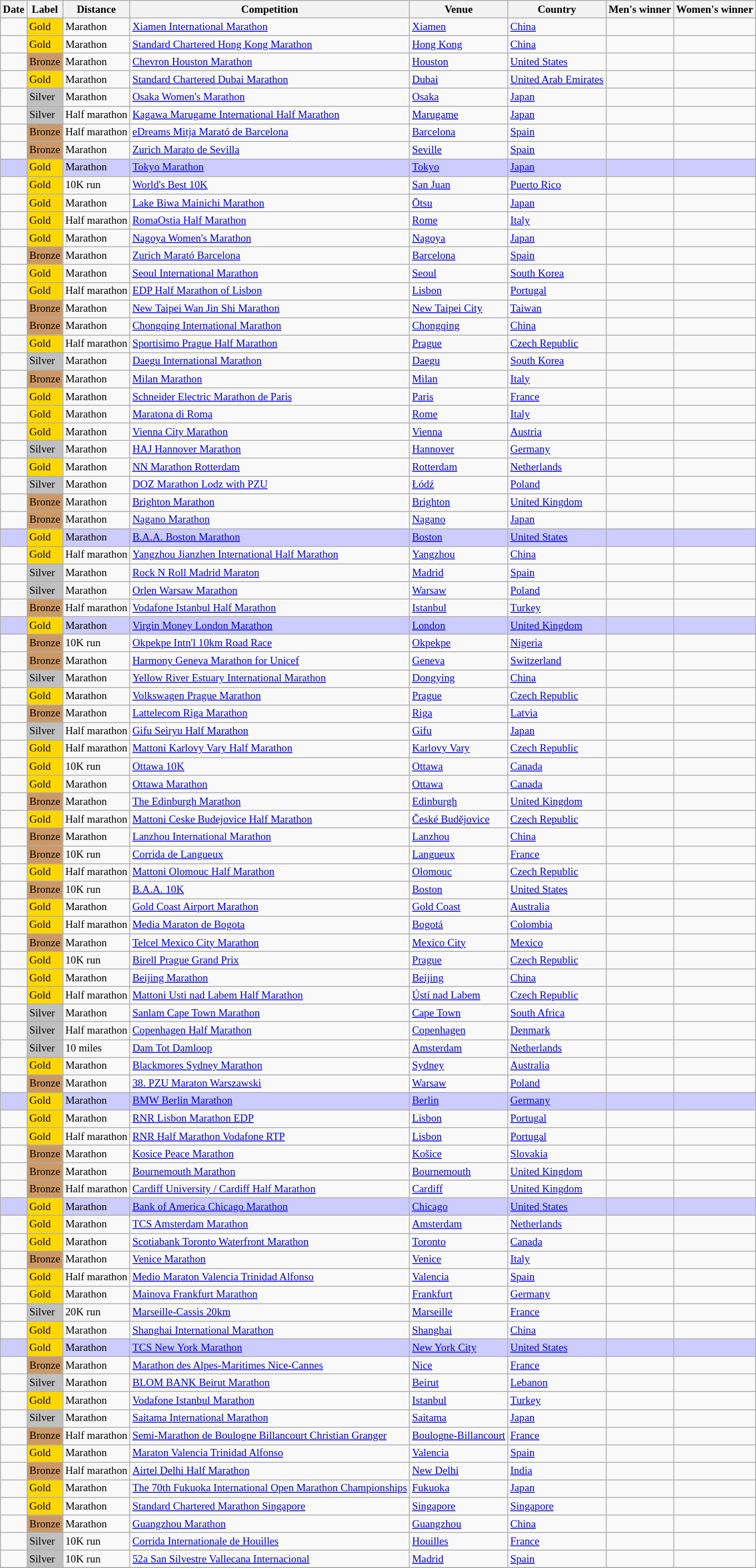<table class="wikitable sortable" style="font-size:80%">
<tr>
<th>Date</th>
<th>Label</th>
<th>Distance</th>
<th>Competition</th>
<th>Venue</th>
<th>Country</th>
<th>Men's winner</th>
<th>Women's winner</th>
</tr>
<tr>
<td></td>
<td bgcolor=gold>Gold</td>
<td>Marathon</td>
<td><a href='#'>Xiamen International Marathon</a></td>
<td><a href='#'>Xiamen</a></td>
<td><a href='#'>China</a></td>
<td></td>
<td></td>
</tr>
<tr>
<td></td>
<td bgcolor=gold>Gold</td>
<td>Marathon</td>
<td><a href='#'>Standard Chartered Hong Kong Marathon</a></td>
<td><a href='#'>Hong Kong</a></td>
<td><a href='#'>China</a></td>
<td></td>
<td></td>
</tr>
<tr>
<td></td>
<td bgcolor=cc9966>Bronze</td>
<td>Marathon</td>
<td><a href='#'>Chevron Houston Marathon</a></td>
<td><a href='#'>Houston</a></td>
<td><a href='#'>United States</a></td>
<td></td>
<td></td>
</tr>
<tr>
<td></td>
<td bgcolor=gold>Gold</td>
<td>Marathon</td>
<td><a href='#'>Standard Chartered Dubai Marathon</a></td>
<td><a href='#'>Dubai</a></td>
<td><a href='#'>United Arab Emirates</a></td>
<td></td>
<td></td>
</tr>
<tr>
<td></td>
<td bgcolor=silver>Silver</td>
<td>Marathon</td>
<td><a href='#'>Osaka Women's Marathon</a></td>
<td><a href='#'>Osaka</a></td>
<td><a href='#'>Japan</a></td>
<td></td>
<td></td>
</tr>
<tr>
<td></td>
<td bgcolor=silver>Silver</td>
<td>Half marathon</td>
<td><a href='#'>Kagawa Marugame International Half Marathon</a></td>
<td><a href='#'>Marugame</a></td>
<td><a href='#'>Japan</a></td>
<td></td>
<td></td>
</tr>
<tr>
<td></td>
<td bgcolor=cc9966>Bronze</td>
<td>Half marathon</td>
<td><a href='#'>eDreams Mitja Marató de Barcelona</a></td>
<td><a href='#'>Barcelona</a></td>
<td><a href='#'>Spain</a></td>
<td></td>
<td></td>
</tr>
<tr>
<td></td>
<td bgcolor=cc9966>Bronze</td>
<td>Marathon</td>
<td><a href='#'>Zurich Marato de Sevilla</a></td>
<td><a href='#'>Seville</a></td>
<td><a href='#'>Spain</a></td>
<td></td>
<td></td>
</tr>
<tr bgcolor=ccccff>
<td></td>
<td bgcolor=gold>Gold</td>
<td>Marathon</td>
<td><a href='#'>Tokyo Marathon</a></td>
<td><a href='#'>Tokyo</a></td>
<td><a href='#'>Japan</a></td>
<td></td>
<td></td>
</tr>
<tr>
<td></td>
<td bgcolor=gold>Gold</td>
<td>10K run</td>
<td><a href='#'>World's Best 10K</a></td>
<td><a href='#'>San Juan</a></td>
<td><a href='#'>Puerto Rico</a></td>
<td></td>
<td></td>
</tr>
<tr>
<td></td>
<td bgcolor=gold>Gold</td>
<td>Marathon</td>
<td><a href='#'>Lake Biwa Mainichi Marathon</a></td>
<td><a href='#'>Ōtsu</a></td>
<td><a href='#'>Japan</a></td>
<td></td>
<td></td>
</tr>
<tr>
<td></td>
<td bgcolor=gold>Gold</td>
<td>Half marathon</td>
<td><a href='#'>RomaOstia Half Marathon</a></td>
<td><a href='#'>Rome</a></td>
<td><a href='#'>Italy</a></td>
<td></td>
<td></td>
</tr>
<tr>
<td></td>
<td bgcolor=gold>Gold</td>
<td>Marathon</td>
<td><a href='#'>Nagoya Women's Marathon</a></td>
<td><a href='#'>Nagoya</a></td>
<td><a href='#'>Japan</a></td>
<td></td>
<td></td>
</tr>
<tr>
<td></td>
<td bgcolor=cc9966>Bronze</td>
<td>Marathon</td>
<td><a href='#'>Zurich Marató Barcelona</a></td>
<td><a href='#'>Barcelona</a></td>
<td><a href='#'>Spain</a></td>
<td></td>
<td></td>
</tr>
<tr>
<td></td>
<td bgcolor=gold>Gold</td>
<td>Marathon</td>
<td><a href='#'>Seoul International Marathon</a></td>
<td><a href='#'>Seoul</a></td>
<td><a href='#'>South Korea</a></td>
<td></td>
<td></td>
</tr>
<tr>
<td></td>
<td bgcolor=gold>Gold</td>
<td>Half marathon</td>
<td><a href='#'>EDP Half Marathon of Lisbon</a></td>
<td><a href='#'>Lisbon</a></td>
<td><a href='#'>Portugal</a></td>
<td></td>
<td></td>
</tr>
<tr>
<td></td>
<td bgcolor=cc9966>Bronze</td>
<td>Marathon</td>
<td><a href='#'>New Taipei Wan Jin Shi Marathon</a></td>
<td><a href='#'>New Taipei City</a></td>
<td><a href='#'>Taiwan</a></td>
<td></td>
<td></td>
</tr>
<tr>
<td></td>
<td bgcolor=cc9966>Bronze</td>
<td>Marathon</td>
<td><a href='#'>Chongqing International Marathon</a></td>
<td><a href='#'>Chongqing</a></td>
<td><a href='#'>China</a></td>
<td></td>
<td></td>
</tr>
<tr>
<td></td>
<td bgcolor=gold>Gold</td>
<td>Half marathon</td>
<td><a href='#'>Sportisimo Prague Half Marathon</a></td>
<td><a href='#'>Prague</a></td>
<td><a href='#'>Czech Republic</a></td>
<td></td>
<td></td>
</tr>
<tr>
<td></td>
<td bgcolor=silver>Silver</td>
<td>Marathon</td>
<td><a href='#'>Daegu International Marathon</a></td>
<td><a href='#'>Daegu</a></td>
<td><a href='#'>South Korea</a></td>
<td></td>
<td></td>
</tr>
<tr>
<td></td>
<td bgcolor=cc9966>Bronze</td>
<td>Marathon</td>
<td><a href='#'>Milan Marathon</a></td>
<td><a href='#'>Milan</a></td>
<td><a href='#'>Italy</a></td>
<td></td>
<td></td>
</tr>
<tr>
<td></td>
<td bgcolor=gold>Gold</td>
<td>Marathon</td>
<td><a href='#'>Schneider Electric Marathon de Paris</a></td>
<td><a href='#'>Paris</a></td>
<td><a href='#'>France</a></td>
<td></td>
<td></td>
</tr>
<tr>
<td></td>
<td bgcolor=gold>Gold</td>
<td>Marathon</td>
<td><a href='#'>Maratona di Roma</a></td>
<td><a href='#'>Rome</a></td>
<td><a href='#'>Italy</a></td>
<td></td>
<td></td>
</tr>
<tr>
<td></td>
<td bgcolor=gold>Gold</td>
<td>Marathon</td>
<td><a href='#'>Vienna City Marathon</a></td>
<td><a href='#'>Vienna</a></td>
<td><a href='#'>Austria</a></td>
<td></td>
<td></td>
</tr>
<tr>
<td></td>
<td bgcolor=silver>Silver</td>
<td>Marathon</td>
<td><a href='#'>HAJ Hannover Marathon</a></td>
<td><a href='#'>Hannover</a></td>
<td><a href='#'>Germany</a></td>
<td></td>
<td></td>
</tr>
<tr>
<td></td>
<td bgcolor=gold>Gold</td>
<td>Marathon</td>
<td><a href='#'>NN Marathon Rotterdam</a></td>
<td><a href='#'>Rotterdam</a></td>
<td><a href='#'>Netherlands</a></td>
<td></td>
<td></td>
</tr>
<tr>
<td></td>
<td bgcolor=silver>Silver</td>
<td>Marathon</td>
<td><a href='#'>DOZ Marathon Lodz with PZU</a></td>
<td><a href='#'>Łódź</a></td>
<td><a href='#'>Poland</a></td>
<td></td>
<td></td>
</tr>
<tr>
<td></td>
<td bgcolor=cc9966>Bronze</td>
<td>Marathon</td>
<td><a href='#'>Brighton Marathon</a></td>
<td><a href='#'>Brighton</a></td>
<td><a href='#'>United Kingdom</a></td>
<td></td>
<td></td>
</tr>
<tr>
<td></td>
<td bgcolor=cc9966>Bronze</td>
<td>Marathon</td>
<td><a href='#'>Nagano Marathon</a></td>
<td><a href='#'>Nagano</a></td>
<td><a href='#'>Japan</a></td>
<td></td>
<td></td>
</tr>
<tr bgcolor=ccccff>
<td></td>
<td bgcolor=gold>Gold</td>
<td>Marathon</td>
<td><a href='#'>B.A.A. Boston Marathon</a></td>
<td><a href='#'>Boston</a></td>
<td><a href='#'>United States</a></td>
<td></td>
<td></td>
</tr>
<tr>
<td></td>
<td bgcolor=gold>Gold</td>
<td>Half marathon</td>
<td><a href='#'>Yangzhou Jianzhen International Half Marathon</a></td>
<td><a href='#'>Yangzhou</a></td>
<td><a href='#'>China</a></td>
<td></td>
<td></td>
</tr>
<tr>
<td></td>
<td bgcolor=silver>Silver</td>
<td>Marathon</td>
<td><a href='#'>Rock N Roll Madrid Maraton</a></td>
<td><a href='#'>Madrid</a></td>
<td><a href='#'>Spain</a></td>
<td></td>
<td></td>
</tr>
<tr>
<td></td>
<td bgcolor=silver>Silver</td>
<td>Marathon</td>
<td><a href='#'>Orlen Warsaw Marathon</a></td>
<td><a href='#'>Warsaw</a></td>
<td><a href='#'>Poland</a></td>
<td></td>
<td></td>
</tr>
<tr>
<td></td>
<td bgcolor=cc9966>Bronze</td>
<td>Half marathon</td>
<td><a href='#'>Vodafone Istanbul Half Marathon</a></td>
<td><a href='#'>Istanbul</a></td>
<td><a href='#'>Turkey</a></td>
<td></td>
<td></td>
</tr>
<tr bgcolor=ccccff>
<td></td>
<td bgcolor=gold>Gold</td>
<td>Marathon</td>
<td><a href='#'>Virgin Money London Marathon</a></td>
<td><a href='#'>London</a></td>
<td><a href='#'>United Kingdom</a></td>
<td></td>
<td></td>
</tr>
<tr>
<td></td>
<td bgcolor=cc9966>Bronze</td>
<td>10K run</td>
<td><a href='#'>Okpekpe Intn'l 10km Road Race</a></td>
<td><a href='#'>Okpekpe</a></td>
<td><a href='#'>Nigeria</a></td>
<td></td>
<td></td>
</tr>
<tr>
<td></td>
<td bgcolor=cc9966>Bronze</td>
<td>Marathon</td>
<td><a href='#'>Harmony Geneva Marathon for Unicef</a></td>
<td><a href='#'>Geneva</a></td>
<td><a href='#'>Switzerland</a></td>
<td></td>
<td></td>
</tr>
<tr>
<td></td>
<td bgcolor=silver>Silver</td>
<td>Marathon</td>
<td><a href='#'>Yellow River Estuary International Marathon</a></td>
<td><a href='#'>Dongying</a></td>
<td><a href='#'>China</a></td>
<td></td>
<td></td>
</tr>
<tr>
<td></td>
<td bgcolor=gold>Gold</td>
<td>Marathon</td>
<td><a href='#'>Volkswagen Prague Marathon</a></td>
<td><a href='#'>Prague</a></td>
<td><a href='#'>Czech Republic</a></td>
<td></td>
<td></td>
</tr>
<tr>
<td></td>
<td bgcolor=cc9966>Bronze</td>
<td>Marathon</td>
<td><a href='#'>Lattelecom Riga Marathon</a></td>
<td><a href='#'>Riga</a></td>
<td><a href='#'>Latvia</a></td>
<td></td>
<td></td>
</tr>
<tr>
<td></td>
<td bgcolor=silver>Silver</td>
<td>Half marathon</td>
<td><a href='#'>Gifu Seiryu Half Marathon</a></td>
<td><a href='#'>Gifu</a></td>
<td><a href='#'>Japan</a></td>
<td></td>
<td></td>
</tr>
<tr>
<td></td>
<td bgcolor=gold>Gold</td>
<td>Half marathon</td>
<td><a href='#'>Mattoni Karlovy Vary Half Marathon</a></td>
<td><a href='#'>Karlovy Vary</a></td>
<td><a href='#'>Czech Republic</a></td>
<td></td>
<td></td>
</tr>
<tr>
<td></td>
<td bgcolor=gold>Gold</td>
<td>10K run</td>
<td><a href='#'>Ottawa 10K</a></td>
<td><a href='#'>Ottawa</a></td>
<td><a href='#'>Canada</a></td>
<td></td>
<td></td>
</tr>
<tr>
<td></td>
<td bgcolor=gold>Gold</td>
<td>Marathon</td>
<td><a href='#'>Ottawa Marathon</a></td>
<td><a href='#'>Ottawa</a></td>
<td><a href='#'>Canada</a></td>
<td></td>
<td></td>
</tr>
<tr>
<td></td>
<td bgcolor=cc9966>Bronze</td>
<td>Marathon</td>
<td><a href='#'>The Edinburgh Marathon</a></td>
<td><a href='#'>Edinburgh</a></td>
<td><a href='#'>United Kingdom</a></td>
<td></td>
<td></td>
</tr>
<tr>
<td></td>
<td bgcolor=gold>Gold</td>
<td>Half marathon</td>
<td><a href='#'>Mattoni Ceske Budejovice Half Marathon</a></td>
<td><a href='#'>České Budějovice</a></td>
<td><a href='#'>Czech Republic</a></td>
<td></td>
<td></td>
</tr>
<tr>
<td></td>
<td bgcolor=cc9966>Bronze</td>
<td>Marathon</td>
<td><a href='#'>Lanzhou International Marathon</a></td>
<td><a href='#'>Lanzhou</a></td>
<td><a href='#'>China</a></td>
<td></td>
<td></td>
</tr>
<tr>
<td></td>
<td bgcolor=cc9966>Bronze</td>
<td>10K run</td>
<td><a href='#'>Corrida de Langueux</a></td>
<td><a href='#'>Langueux</a></td>
<td><a href='#'>France</a></td>
<td></td>
<td></td>
</tr>
<tr>
<td></td>
<td bgcolor=gold>Gold</td>
<td>Half marathon</td>
<td><a href='#'>Mattoni Olomouc Half Marathon</a></td>
<td><a href='#'>Olomouc</a></td>
<td><a href='#'>Czech Republic</a></td>
<td></td>
<td></td>
</tr>
<tr>
<td></td>
<td bgcolor=cc9966>Bronze</td>
<td>10K run</td>
<td><a href='#'>B.A.A. 10K</a></td>
<td><a href='#'>Boston</a></td>
<td><a href='#'>United States</a></td>
<td></td>
<td></td>
</tr>
<tr>
<td></td>
<td bgcolor=gold>Gold</td>
<td>Marathon</td>
<td><a href='#'>Gold Coast Airport Marathon</a></td>
<td><a href='#'>Gold Coast</a></td>
<td><a href='#'>Australia</a></td>
<td></td>
<td></td>
</tr>
<tr>
<td></td>
<td bgcolor=gold>Gold</td>
<td>Half marathon</td>
<td><a href='#'>Media Maraton de Bogota</a></td>
<td><a href='#'>Bogotá</a></td>
<td><a href='#'>Colombia</a></td>
<td></td>
<td></td>
</tr>
<tr>
<td></td>
<td bgcolor=cc9966>Bronze</td>
<td>Marathon</td>
<td><a href='#'>Telcel Mexico City Marathon</a></td>
<td><a href='#'>Mexico City</a></td>
<td><a href='#'>Mexico</a></td>
<td></td>
<td></td>
</tr>
<tr>
<td></td>
<td bgcolor=gold>Gold</td>
<td>10K run</td>
<td><a href='#'>Birell Prague Grand Prix</a></td>
<td><a href='#'>Prague</a></td>
<td><a href='#'>Czech Republic</a></td>
<td></td>
<td></td>
</tr>
<tr>
<td></td>
<td bgcolor=gold>Gold</td>
<td>Marathon</td>
<td><a href='#'>Beijing Marathon</a></td>
<td><a href='#'>Beijing</a></td>
<td><a href='#'>China</a></td>
<td></td>
<td></td>
</tr>
<tr>
<td></td>
<td bgcolor=gold>Gold</td>
<td>Half marathon</td>
<td><a href='#'>Mattoni Usti nad Labem Half Marathon</a></td>
<td><a href='#'>Ústí nad Labem</a></td>
<td><a href='#'>Czech Republic</a></td>
<td></td>
<td></td>
</tr>
<tr>
<td></td>
<td bgcolor=silver>Silver</td>
<td>Marathon</td>
<td><a href='#'>Sanlam Cape Town Marathon</a></td>
<td><a href='#'>Cape Town</a></td>
<td><a href='#'>South Africa</a></td>
<td></td>
<td></td>
</tr>
<tr>
<td></td>
<td bgcolor=silver>Silver</td>
<td>Half marathon</td>
<td><a href='#'>Copenhagen Half Marathon</a></td>
<td><a href='#'>Copenhagen</a></td>
<td><a href='#'>Denmark</a></td>
<td></td>
<td></td>
</tr>
<tr>
<td></td>
<td bgcolor=silver>Silver</td>
<td>10 miles</td>
<td><a href='#'>Dam Tot Damloop</a></td>
<td><a href='#'>Amsterdam</a></td>
<td><a href='#'>Netherlands</a></td>
<td></td>
<td></td>
</tr>
<tr>
<td></td>
<td bgcolor=gold>Gold</td>
<td>Marathon</td>
<td><a href='#'>Blackmores Sydney Marathon</a></td>
<td><a href='#'>Sydney</a></td>
<td><a href='#'>Australia</a></td>
<td></td>
<td></td>
</tr>
<tr>
<td></td>
<td bgcolor=cc9966>Bronze</td>
<td>Marathon</td>
<td><a href='#'>38. PZU Maraton Warszawski</a></td>
<td><a href='#'>Warsaw</a></td>
<td><a href='#'>Poland</a></td>
<td></td>
<td></td>
</tr>
<tr bgcolor=ccccff>
<td></td>
<td bgcolor=gold>Gold</td>
<td>Marathon</td>
<td><a href='#'>BMW Berlin Marathon</a></td>
<td><a href='#'>Berlin</a></td>
<td><a href='#'>Germany</a></td>
<td></td>
<td></td>
</tr>
<tr>
<td></td>
<td bgcolor=gold>Gold</td>
<td>Marathon</td>
<td><a href='#'>RNR Lisbon Marathon EDP</a></td>
<td><a href='#'>Lisbon</a></td>
<td><a href='#'>Portugal</a></td>
<td></td>
<td></td>
</tr>
<tr>
<td></td>
<td bgcolor=gold>Gold</td>
<td>Half marathon</td>
<td><a href='#'>RNR Half Marathon Vodafone RTP</a></td>
<td><a href='#'>Lisbon</a></td>
<td><a href='#'>Portugal</a></td>
<td></td>
<td></td>
</tr>
<tr>
<td></td>
<td bgcolor=cc9966>Bronze</td>
<td>Marathon</td>
<td><a href='#'>Kosice Peace Marathon</a></td>
<td><a href='#'>Košice</a></td>
<td><a href='#'>Slovakia</a></td>
<td></td>
<td></td>
</tr>
<tr>
<td></td>
<td bgcolor=cc9966>Bronze</td>
<td>Marathon</td>
<td><a href='#'>Bournemouth Marathon</a></td>
<td><a href='#'>Bournemouth</a></td>
<td><a href='#'>United Kingdom</a></td>
<td></td>
<td></td>
</tr>
<tr>
<td></td>
<td bgcolor=cc9966>Bronze</td>
<td>Half marathon</td>
<td><a href='#'>Cardiff University / Cardiff Half Marathon</a></td>
<td><a href='#'>Cardiff</a></td>
<td><a href='#'>United Kingdom</a></td>
<td></td>
<td></td>
</tr>
<tr bgcolor=ccccff>
<td></td>
<td bgcolor=gold>Gold</td>
<td>Marathon</td>
<td><a href='#'>Bank of America Chicago Marathon</a></td>
<td><a href='#'>Chicago</a></td>
<td><a href='#'>United States</a></td>
<td></td>
<td></td>
</tr>
<tr>
<td></td>
<td bgcolor=gold>Gold</td>
<td>Marathon</td>
<td><a href='#'>TCS Amsterdam Marathon</a></td>
<td><a href='#'>Amsterdam</a></td>
<td><a href='#'>Netherlands</a></td>
<td></td>
<td></td>
</tr>
<tr>
<td></td>
<td bgcolor=gold>Gold</td>
<td>Marathon</td>
<td><a href='#'>Scotiabank Toronto Waterfront Marathon</a></td>
<td><a href='#'>Toronto</a></td>
<td><a href='#'>Canada</a></td>
<td></td>
<td></td>
</tr>
<tr>
<td></td>
<td bgcolor=cc9966>Bronze</td>
<td>Marathon</td>
<td><a href='#'>Venice Marathon</a></td>
<td><a href='#'>Venice</a></td>
<td><a href='#'>Italy</a></td>
<td></td>
<td></td>
</tr>
<tr>
<td></td>
<td bgcolor=gold>Gold</td>
<td>Half marathon</td>
<td><a href='#'>Medio Maraton Valencia Trinidad Alfonso</a></td>
<td><a href='#'>Valencia</a></td>
<td><a href='#'>Spain</a></td>
<td></td>
<td></td>
</tr>
<tr>
<td></td>
<td bgcolor=gold>Gold</td>
<td>Marathon</td>
<td><a href='#'>Mainova Frankfurt Marathon</a></td>
<td><a href='#'>Frankfurt</a></td>
<td><a href='#'>Germany</a></td>
<td></td>
<td></td>
</tr>
<tr>
<td></td>
<td bgcolor=silver>Silver</td>
<td>20K run</td>
<td><a href='#'>Marseille-Cassis 20km</a></td>
<td><a href='#'>Marseille</a></td>
<td><a href='#'>France</a></td>
<td></td>
<td></td>
</tr>
<tr>
<td></td>
<td bgcolor=gold>Gold</td>
<td>Marathon</td>
<td><a href='#'>Shanghai International Marathon</a></td>
<td><a href='#'>Shanghai</a></td>
<td><a href='#'>China</a></td>
<td></td>
<td></td>
</tr>
<tr bgcolor=ccccff>
<td></td>
<td bgcolor=gold>Gold</td>
<td>Marathon</td>
<td><a href='#'>TCS New York Marathon</a></td>
<td><a href='#'>New York City</a></td>
<td><a href='#'>United States</a></td>
<td></td>
<td></td>
</tr>
<tr>
<td></td>
<td bgcolor=cc9966>Bronze</td>
<td>Marathon</td>
<td><a href='#'>Marathon des Alpes-Maritimes Nice-Cannes</a></td>
<td><a href='#'>Nice</a></td>
<td><a href='#'>France</a></td>
<td></td>
<td></td>
</tr>
<tr>
<td></td>
<td bgcolor=silver>Silver</td>
<td>Marathon</td>
<td><a href='#'>BLOM BANK Beirut Marathon</a></td>
<td><a href='#'>Beirut</a></td>
<td><a href='#'>Lebanon</a></td>
<td></td>
<td></td>
</tr>
<tr>
<td></td>
<td bgcolor=gold>Gold</td>
<td>Marathon</td>
<td><a href='#'>Vodafone Istanbul Marathon</a></td>
<td><a href='#'>Istanbul</a></td>
<td><a href='#'>Turkey</a></td>
<td></td>
<td></td>
</tr>
<tr>
<td></td>
<td bgcolor=silver>Silver</td>
<td>Marathon</td>
<td><a href='#'>Saitama International Marathon</a></td>
<td><a href='#'>Saitama</a></td>
<td><a href='#'>Japan</a></td>
<td></td>
<td></td>
</tr>
<tr>
<td></td>
<td bgcolor=cc9966>Bronze</td>
<td>Half marathon</td>
<td><a href='#'>Semi-Marathon de Boulogne Billancourt Christian Granger</a></td>
<td><a href='#'>Boulogne-Billancourt</a></td>
<td><a href='#'>France</a></td>
<td></td>
<td></td>
</tr>
<tr>
<td></td>
<td bgcolor=gold>Gold</td>
<td>Marathon</td>
<td><a href='#'>Maraton Valencia Trinidad Alfonso</a></td>
<td><a href='#'>Valencia</a></td>
<td><a href='#'>Spain</a></td>
<td></td>
<td></td>
</tr>
<tr>
<td></td>
<td bgcolor=cc9966>Bronze</td>
<td>Half marathon</td>
<td><a href='#'>Airtel Delhi Half Marathon</a></td>
<td><a href='#'>New Delhi</a></td>
<td><a href='#'>India</a></td>
<td></td>
<td></td>
</tr>
<tr>
<td></td>
<td bgcolor=gold>Gold</td>
<td>Marathon</td>
<td><a href='#'>The 70th Fukuoka International Open Marathon Championships</a></td>
<td><a href='#'>Fukuoka</a></td>
<td><a href='#'>Japan</a></td>
<td></td>
<td></td>
</tr>
<tr>
<td></td>
<td bgcolor=gold>Gold</td>
<td>Marathon</td>
<td><a href='#'>Standard Chartered Marathon Singapore</a></td>
<td><a href='#'>Singapore</a></td>
<td><a href='#'>Singapore</a></td>
<td></td>
<td></td>
</tr>
<tr>
<td></td>
<td bgcolor=cc9966>Bronze</td>
<td>Marathon</td>
<td><a href='#'>Guangzhou Marathon</a></td>
<td><a href='#'>Guangzhou</a></td>
<td><a href='#'>China</a></td>
<td></td>
<td></td>
</tr>
<tr>
<td></td>
<td bgcolor=silver>Silver</td>
<td>10K run</td>
<td><a href='#'>Corrida Internationale de Houilles</a></td>
<td><a href='#'>Houilles</a></td>
<td><a href='#'>France</a></td>
<td></td>
<td></td>
</tr>
<tr>
<td></td>
<td bgcolor=silver>Silver</td>
<td>10K run</td>
<td><a href='#'>52a San Silvestre Vallecana Internacional</a></td>
<td><a href='#'>Madrid</a></td>
<td><a href='#'>Spain</a></td>
<td></td>
<td></td>
</tr>
<tr>
</tr>
</table>
